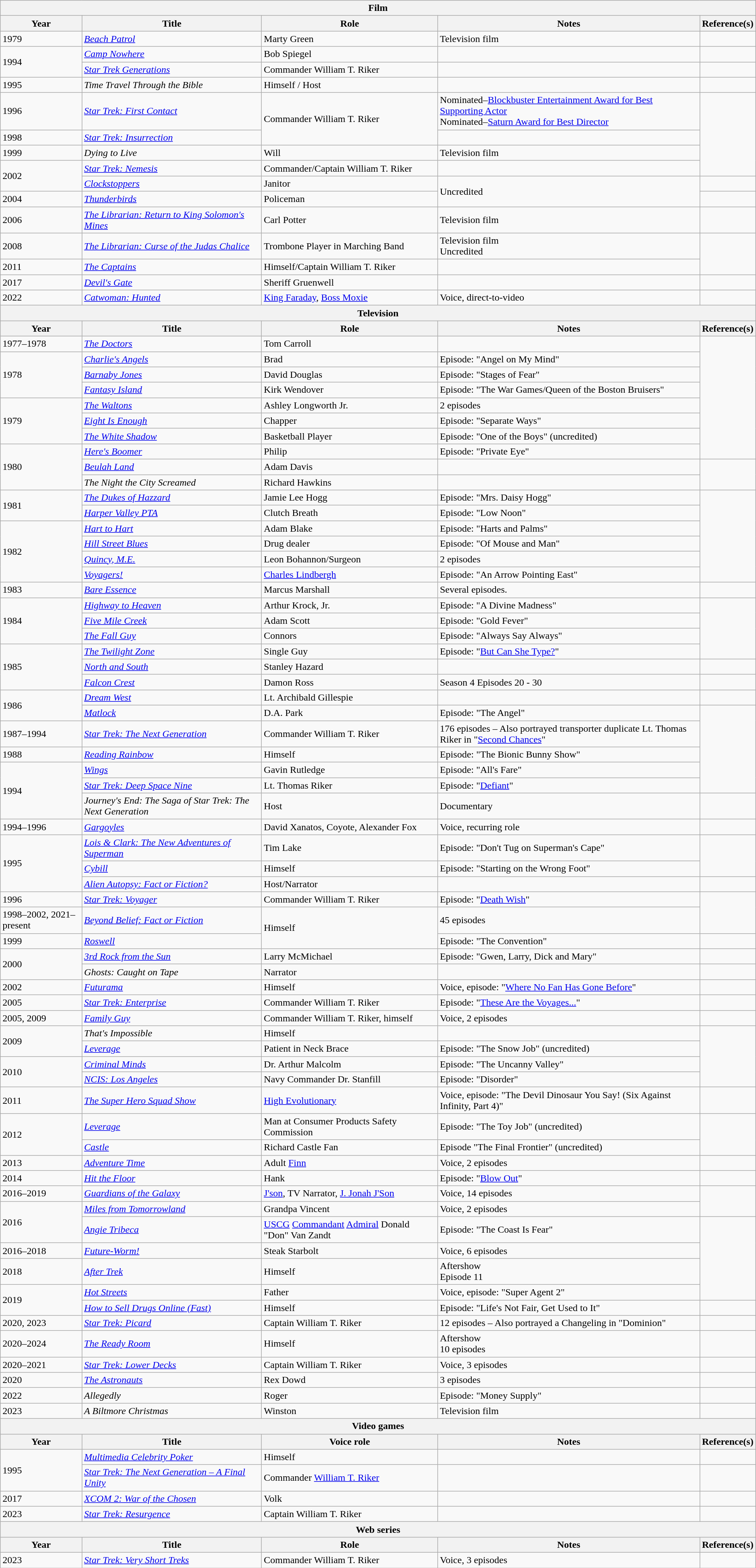<table class="wikitable">
<tr>
<th colspan="5">Film</th>
</tr>
<tr>
<th>Year</th>
<th>Title</th>
<th>Role</th>
<th>Notes</th>
<th>Reference(s)</th>
</tr>
<tr>
<td>1979</td>
<td><em><a href='#'>Beach Patrol</a></em></td>
<td>Marty Green</td>
<td>Television film</td>
<td></td>
</tr>
<tr>
<td rowspan="2">1994</td>
<td><em><a href='#'>Camp Nowhere</a></em></td>
<td>Bob Spiegel</td>
<td></td>
<td></td>
</tr>
<tr>
<td><em><a href='#'>Star Trek Generations</a></em></td>
<td>Commander William T. Riker</td>
<td></td>
<td></td>
</tr>
<tr>
<td>1995</td>
<td><em>Time Travel Through the Bible</em></td>
<td>Himself / Host</td>
<td></td>
<td></td>
</tr>
<tr>
<td>1996</td>
<td><em><a href='#'>Star Trek: First Contact</a></em></td>
<td rowspan="2">Commander William T. Riker</td>
<td>Nominated–<a href='#'>Blockbuster Entertainment Award for Best Supporting Actor</a><br>Nominated–<a href='#'>Saturn Award for Best Director</a></td>
<td rowspan="4"></td>
</tr>
<tr>
<td>1998</td>
<td><em><a href='#'>Star Trek: Insurrection</a></em></td>
<td></td>
</tr>
<tr>
<td>1999</td>
<td><em>Dying to Live</em></td>
<td>Will</td>
<td>Television film</td>
</tr>
<tr>
<td rowspan="2">2002</td>
<td><em><a href='#'>Star Trek: Nemesis</a></em></td>
<td>Commander/Captain William T. Riker</td>
<td></td>
</tr>
<tr>
<td><em><a href='#'>Clockstoppers</a></em></td>
<td>Janitor</td>
<td rowspan="2">Uncredited</td>
<td></td>
</tr>
<tr>
<td>2004</td>
<td><em><a href='#'>Thunderbirds</a></em></td>
<td>Policeman</td>
<td></td>
</tr>
<tr>
<td>2006</td>
<td><em><a href='#'>The Librarian: Return to King Solomon's Mines</a></em></td>
<td>Carl Potter</td>
<td>Television film</td>
<td></td>
</tr>
<tr>
<td>2008</td>
<td><em><a href='#'>The Librarian: Curse of the Judas Chalice</a></em></td>
<td>Trombone Player in Marching Band</td>
<td>Television film<br>Uncredited</td>
<td rowspan="2"></td>
</tr>
<tr>
<td>2011</td>
<td><em><a href='#'>The Captains</a></em></td>
<td>Himself/Captain William T. Riker</td>
<td></td>
</tr>
<tr>
<td>2017</td>
<td><em><a href='#'>Devil's Gate</a></em></td>
<td>Sheriff Gruenwell</td>
<td></td>
<td></td>
</tr>
<tr>
<td>2022</td>
<td><em><a href='#'>Catwoman: Hunted</a></em></td>
<td><a href='#'>King Faraday</a>, <a href='#'>Boss Moxie</a></td>
<td>Voice, direct-to-video</td>
<td></td>
</tr>
<tr>
<th colspan="5">Television</th>
</tr>
<tr>
<th>Year</th>
<th>Title</th>
<th>Role</th>
<th>Notes</th>
<th>Reference(s)</th>
</tr>
<tr>
<td>1977–1978</td>
<td><em><a href='#'>The Doctors</a></em></td>
<td>Tom Carroll</td>
<td></td>
<td rowspan="8"></td>
</tr>
<tr>
<td rowspan="3">1978</td>
<td><em><a href='#'>Charlie's Angels</a></em></td>
<td>Brad</td>
<td>Episode: "Angel on My Mind"</td>
</tr>
<tr>
<td><em><a href='#'>Barnaby Jones</a></em></td>
<td>David Douglas</td>
<td>Episode: "Stages of Fear"</td>
</tr>
<tr>
<td><em><a href='#'>Fantasy Island</a></em></td>
<td>Kirk Wendover</td>
<td>Episode: "The War Games/Queen of the Boston Bruisers"</td>
</tr>
<tr>
<td rowspan="3">1979</td>
<td><em><a href='#'>The Waltons</a></em></td>
<td>Ashley Longworth Jr.</td>
<td>2 episodes</td>
</tr>
<tr>
<td><em><a href='#'>Eight Is Enough</a></em></td>
<td>Chapper</td>
<td>Episode: "Separate Ways"</td>
</tr>
<tr>
<td><em><a href='#'>The White Shadow</a></em></td>
<td>Basketball Player</td>
<td>Episode: "One of the Boys" (uncredited)</td>
</tr>
<tr>
<td rowspan="3">1980</td>
<td><em><a href='#'>Here's Boomer</a></em></td>
<td>Philip</td>
<td>Episode: "Private Eye"</td>
</tr>
<tr>
<td><em><a href='#'>Beulah Land</a></em></td>
<td>Adam Davis</td>
<td></td>
<td rowspan="2"></td>
</tr>
<tr>
<td><em>The Night the City Screamed</em></td>
<td>Richard Hawkins</td>
<td></td>
</tr>
<tr>
<td rowspan="2">1981</td>
<td><em><a href='#'>The Dukes of Hazzard</a></em></td>
<td>Jamie Lee Hogg</td>
<td>Episode: "Mrs. Daisy Hogg"</td>
<td rowspan="6"></td>
</tr>
<tr>
<td><em><a href='#'>Harper Valley PTA</a></em></td>
<td>Clutch Breath</td>
<td>Episode: "Low Noon"</td>
</tr>
<tr>
<td rowspan="4">1982</td>
<td><em><a href='#'>Hart to Hart</a></em></td>
<td>Adam Blake</td>
<td>Episode: "Harts and Palms"</td>
</tr>
<tr>
<td><em><a href='#'>Hill Street Blues</a></em></td>
<td>Drug dealer</td>
<td>Episode: "Of Mouse and Man"</td>
</tr>
<tr>
<td><em><a href='#'>Quincy, M.E.</a></em></td>
<td>Leon Bohannon/Surgeon</td>
<td>2 episodes</td>
</tr>
<tr>
<td><em><a href='#'>Voyagers!</a></em></td>
<td><a href='#'>Charles Lindbergh</a></td>
<td>Episode: "An Arrow Pointing East"</td>
</tr>
<tr>
<td>1983</td>
<td><em><a href='#'>Bare Essence</a></em></td>
<td>Marcus Marshall</td>
<td>Several episodes.</td>
<td></td>
</tr>
<tr>
<td rowspan="3">1984</td>
<td><em><a href='#'>Highway to Heaven</a></em></td>
<td>Arthur Krock, Jr.</td>
<td>Episode: "A Divine Madness"</td>
<td rowspan="4"></td>
</tr>
<tr>
<td><em><a href='#'>Five Mile Creek</a></em></td>
<td>Adam Scott</td>
<td>Episode: "Gold Fever"</td>
</tr>
<tr>
<td><em><a href='#'>The Fall Guy</a></em></td>
<td>Connors</td>
<td>Episode: "Always Say Always"</td>
</tr>
<tr>
<td rowspan="3">1985</td>
<td><em><a href='#'>The Twilight Zone</a></em></td>
<td>Single Guy</td>
<td>Episode: "<a href='#'>But Can She Type?</a>"</td>
</tr>
<tr>
<td><em><a href='#'>North and South</a></em></td>
<td>Stanley Hazard</td>
<td></td>
<td></td>
</tr>
<tr>
<td><em><a href='#'>Falcon Crest</a></em></td>
<td>Damon Ross</td>
<td>Season 4 Episodes 20 - 30</td>
<td></td>
</tr>
<tr>
<td rowspan="2">1986</td>
<td><em><a href='#'>Dream West</a></em></td>
<td>Lt. Archibald Gillespie</td>
<td></td>
<td></td>
</tr>
<tr>
<td><em><a href='#'>Matlock</a></em></td>
<td>D.A. Park</td>
<td>Episode: "The Angel"</td>
<td rowspan="5"></td>
</tr>
<tr>
<td>1987–1994</td>
<td><em><a href='#'>Star Trek: The Next Generation</a></em></td>
<td>Commander William T. Riker</td>
<td>176 episodes – Also portrayed transporter duplicate Lt. Thomas Riker in "<a href='#'>Second Chances</a>"</td>
</tr>
<tr>
<td>1988</td>
<td><em><a href='#'>Reading Rainbow</a></em></td>
<td>Himself</td>
<td>Episode: "The Bionic Bunny Show"</td>
</tr>
<tr>
<td rowspan="3">1994</td>
<td><em><a href='#'>Wings</a></em></td>
<td>Gavin Rutledge</td>
<td>Episode: "All's Fare"</td>
</tr>
<tr>
<td><em><a href='#'>Star Trek: Deep Space Nine</a></em></td>
<td>Lt. Thomas Riker</td>
<td>Episode: "<a href='#'>Defiant</a>"</td>
</tr>
<tr>
<td><em>Journey's End: The Saga of Star Trek: The Next Generation</em></td>
<td>Host</td>
<td>Documentary</td>
<td></td>
</tr>
<tr>
<td>1994–1996</td>
<td><em><a href='#'>Gargoyles</a></em></td>
<td>David Xanatos, Coyote, Alexander Fox</td>
<td>Voice, recurring role</td>
<td></td>
</tr>
<tr>
<td rowspan="3">1995</td>
<td><em><a href='#'>Lois & Clark: The New Adventures of Superman</a></em></td>
<td>Tim Lake</td>
<td>Episode: "Don't Tug on Superman's Cape"</td>
<td rowspan="2"></td>
</tr>
<tr>
<td><em><a href='#'>Cybill</a></em></td>
<td>Himself</td>
<td>Episode: "Starting on the Wrong Foot"</td>
</tr>
<tr>
<td><em><a href='#'>Alien Autopsy: Fact or Fiction?</a></em></td>
<td>Host/Narrator</td>
<td></td>
<td></td>
</tr>
<tr>
<td>1996</td>
<td><em><a href='#'>Star Trek: Voyager</a></em></td>
<td>Commander William T. Riker</td>
<td>Episode: "<a href='#'>Death Wish</a>"</td>
<td rowspan="2"></td>
</tr>
<tr>
<td>1998–2002, 2021–present</td>
<td><em><a href='#'>Beyond Belief: Fact or Fiction</a></em></td>
<td rowspan="2">Himself</td>
<td>45 episodes</td>
</tr>
<tr>
<td>1999</td>
<td><em><a href='#'>Roswell</a></em></td>
<td>Episode: "The Convention"</td>
<td></td>
</tr>
<tr>
<td rowspan="2">2000</td>
<td><em><a href='#'>3rd Rock from the Sun</a></em></td>
<td>Larry McMichael</td>
<td>Episode: "Gwen, Larry, Dick and Mary"</td>
<td></td>
</tr>
<tr>
<td><em>Ghosts: Caught on Tape</em></td>
<td>Narrator</td>
<td></td>
<td></td>
</tr>
<tr>
<td>2002</td>
<td><em><a href='#'>Futurama</a></em></td>
<td>Himself</td>
<td>Voice, episode: "<a href='#'>Where No Fan Has Gone Before</a>"</td>
<td></td>
</tr>
<tr>
<td>2005</td>
<td><em><a href='#'>Star Trek: Enterprise</a></em></td>
<td>Commander William T. Riker</td>
<td>Episode: "<a href='#'>These Are the Voyages...</a>"</td>
<td></td>
</tr>
<tr>
<td>2005, 2009</td>
<td><em><a href='#'>Family Guy</a></em></td>
<td>Commander William T. Riker, himself</td>
<td>Voice, 2 episodes</td>
<td></td>
</tr>
<tr>
<td rowspan="2">2009</td>
<td><em>That's Impossible</em></td>
<td>Himself</td>
<td></td>
<td rowspan="4"></td>
</tr>
<tr>
<td><em><a href='#'>Leverage</a></em></td>
<td>Patient in Neck Brace</td>
<td>Episode: "The Snow Job" (uncredited)</td>
</tr>
<tr>
<td rowspan="2">2010</td>
<td><em><a href='#'>Criminal Minds</a></em></td>
<td>Dr. Arthur Malcolm</td>
<td>Episode: "The Uncanny Valley"</td>
</tr>
<tr>
<td><em><a href='#'>NCIS: Los Angeles</a></em></td>
<td>Navy Commander Dr. Stanfill</td>
<td>Episode: "Disorder"</td>
</tr>
<tr>
<td>2011</td>
<td><em><a href='#'>The Super Hero Squad Show</a></em></td>
<td><a href='#'>High Evolutionary</a></td>
<td>Voice, episode: "The Devil Dinosaur You Say! (Six Against Infinity, Part 4)"</td>
<td></td>
</tr>
<tr>
<td rowspan="2">2012</td>
<td><em><a href='#'>Leverage</a></em></td>
<td>Man at Consumer Products Safety Commission</td>
<td>Episode: "The Toy Job" (uncredited)</td>
<td rowspan="2"></td>
</tr>
<tr>
<td><em><a href='#'>Castle</a></em></td>
<td>Richard Castle Fan</td>
<td>Episode "The Final Frontier" (uncredited)</td>
</tr>
<tr>
<td>2013</td>
<td><em><a href='#'>Adventure Time</a></em></td>
<td>Adult <a href='#'>Finn</a></td>
<td>Voice, 2 episodes</td>
<td></td>
</tr>
<tr>
<td>2014</td>
<td><em><a href='#'>Hit the Floor</a></em></td>
<td>Hank</td>
<td>Episode: "<a href='#'>Blow Out</a>"</td>
<td></td>
</tr>
<tr>
<td>2016–2019</td>
<td><em><a href='#'>Guardians of the Galaxy</a></em></td>
<td><a href='#'>J'son</a>, TV Narrator, <a href='#'>J. Jonah J'Son</a></td>
<td>Voice, 14 episodes</td>
<td rowspan="2"></td>
</tr>
<tr>
<td rowspan="2">2016</td>
<td><em><a href='#'>Miles from Tomorrowland</a></em></td>
<td>Grandpa Vincent</td>
<td>Voice, 2 episodes</td>
</tr>
<tr>
<td><em><a href='#'>Angie Tribeca</a></em></td>
<td><a href='#'>USCG</a> <a href='#'>Commandant</a> <a href='#'>Admiral</a> Donald "Don" Van Zandt</td>
<td>Episode: "The Coast Is Fear"</td>
<td rowspan="4"></td>
</tr>
<tr>
<td>2016–2018</td>
<td><em><a href='#'>Future-Worm!</a></em></td>
<td>Steak Starbolt</td>
<td>Voice, 6 episodes</td>
</tr>
<tr>
<td>2018</td>
<td><em><a href='#'>After Trek</a></em></td>
<td>Himself</td>
<td>Aftershow<br>Episode 11</td>
</tr>
<tr>
<td rowspan="2">2019</td>
<td><em><a href='#'>Hot Streets</a></em></td>
<td>Father</td>
<td>Voice, episode: "Super Agent 2"</td>
</tr>
<tr>
<td><em><a href='#'>How to Sell Drugs Online (Fast)</a></em></td>
<td>Himself</td>
<td>Episode: "Life's Not Fair, Get Used to It"</td>
<td></td>
</tr>
<tr>
<td>2020, 2023</td>
<td><em><a href='#'>Star Trek: Picard</a></em></td>
<td>Captain William T. Riker</td>
<td>12 episodes – Also portrayed a Changeling in "Dominion"</td>
<td></td>
</tr>
<tr>
<td>2020–2024</td>
<td><em><a href='#'>The Ready Room</a></em></td>
<td>Himself</td>
<td>Aftershow<br>10 episodes</td>
<td></td>
</tr>
<tr>
<td>2020–2021</td>
<td><em><a href='#'>Star Trek: Lower Decks</a></em></td>
<td>Captain William T. Riker</td>
<td>Voice, 3 episodes</td>
<td></td>
</tr>
<tr>
<td>2020</td>
<td><em><a href='#'>The Astronauts</a></em></td>
<td>Rex Dowd</td>
<td>3 episodes</td>
<td></td>
</tr>
<tr>
<td>2022</td>
<td><em>Allegedly</em></td>
<td>Roger</td>
<td>Episode: "Money Supply"</td>
<td></td>
</tr>
<tr>
<td>2023</td>
<td><em>A Biltmore Christmas</em></td>
<td>Winston</td>
<td>Television film</td>
<td></td>
</tr>
<tr>
<th colspan="5">Video games</th>
</tr>
<tr>
<th>Year</th>
<th>Title</th>
<th>Voice role</th>
<th>Notes</th>
<th>Reference(s)</th>
</tr>
<tr>
<td rowspan="2">1995</td>
<td><em><a href='#'>Multimedia Celebrity Poker</a></em></td>
<td>Himself</td>
<td></td>
<td><br></td>
</tr>
<tr>
<td><em><a href='#'>Star Trek: The Next Generation – A Final Unity</a></em></td>
<td>Commander <a href='#'>William T. Riker</a></td>
<td></td>
<td></td>
</tr>
<tr>
<td>2017</td>
<td><em><a href='#'>XCOM 2: War of the Chosen</a></em></td>
<td>Volk</td>
<td></td>
<td></td>
</tr>
<tr>
<td>2023</td>
<td><em><a href='#'>Star Trek: Resurgence</a></em></td>
<td>Captain William T. Riker</td>
<td></td>
<td></td>
</tr>
<tr>
<th colspan="5">Web series</th>
</tr>
<tr>
<th>Year</th>
<th>Title</th>
<th>Role</th>
<th>Notes</th>
<th>Reference(s)</th>
</tr>
<tr>
<td>2023</td>
<td><em><a href='#'>Star Trek: Very Short Treks</a></em></td>
<td>Commander William T. Riker</td>
<td>Voice, 3 episodes</td>
<td></td>
</tr>
</table>
